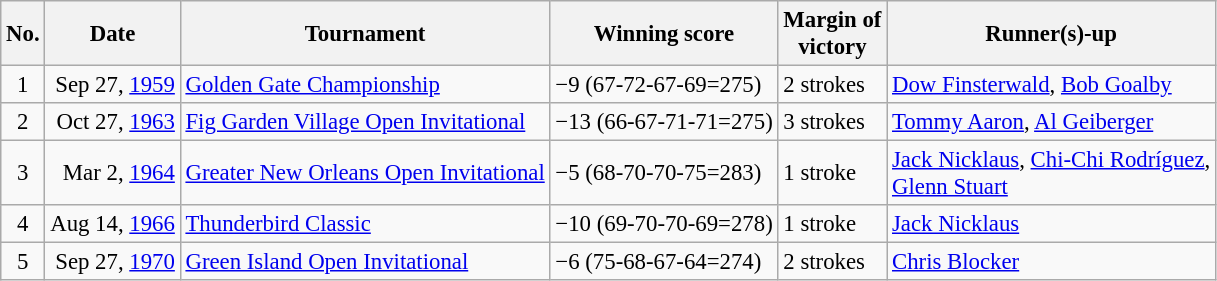<table class="wikitable" style="font-size:95%;">
<tr>
<th>No.</th>
<th>Date</th>
<th>Tournament</th>
<th>Winning score</th>
<th>Margin of<br>victory</th>
<th>Runner(s)-up</th>
</tr>
<tr>
<td align=center>1</td>
<td align=right>Sep 27, <a href='#'>1959</a></td>
<td><a href='#'>Golden Gate Championship</a></td>
<td>−9 (67-72-67-69=275)</td>
<td>2 strokes</td>
<td> <a href='#'>Dow Finsterwald</a>,  <a href='#'>Bob Goalby</a></td>
</tr>
<tr>
<td align=center>2</td>
<td align=right>Oct 27, <a href='#'>1963</a></td>
<td><a href='#'>Fig Garden Village Open Invitational</a></td>
<td>−13 (66-67-71-71=275)</td>
<td>3 strokes</td>
<td> <a href='#'>Tommy Aaron</a>,  <a href='#'>Al Geiberger</a></td>
</tr>
<tr>
<td align=center>3</td>
<td align=right>Mar 2, <a href='#'>1964</a></td>
<td><a href='#'>Greater New Orleans Open Invitational</a></td>
<td>−5 (68-70-70-75=283)</td>
<td>1 stroke</td>
<td> <a href='#'>Jack Nicklaus</a>,  <a href='#'>Chi-Chi Rodríguez</a>,<br> <a href='#'>Glenn Stuart</a></td>
</tr>
<tr>
<td align=center>4</td>
<td align=right>Aug 14, <a href='#'>1966</a></td>
<td><a href='#'>Thunderbird Classic</a></td>
<td>−10 (69-70-70-69=278)</td>
<td>1 stroke</td>
<td> <a href='#'>Jack Nicklaus</a></td>
</tr>
<tr>
<td align=center>5</td>
<td align=right>Sep 27, <a href='#'>1970</a></td>
<td><a href='#'>Green Island Open Invitational</a></td>
<td>−6 (75-68-67-64=274)</td>
<td>2 strokes</td>
<td> <a href='#'>Chris Blocker</a></td>
</tr>
</table>
